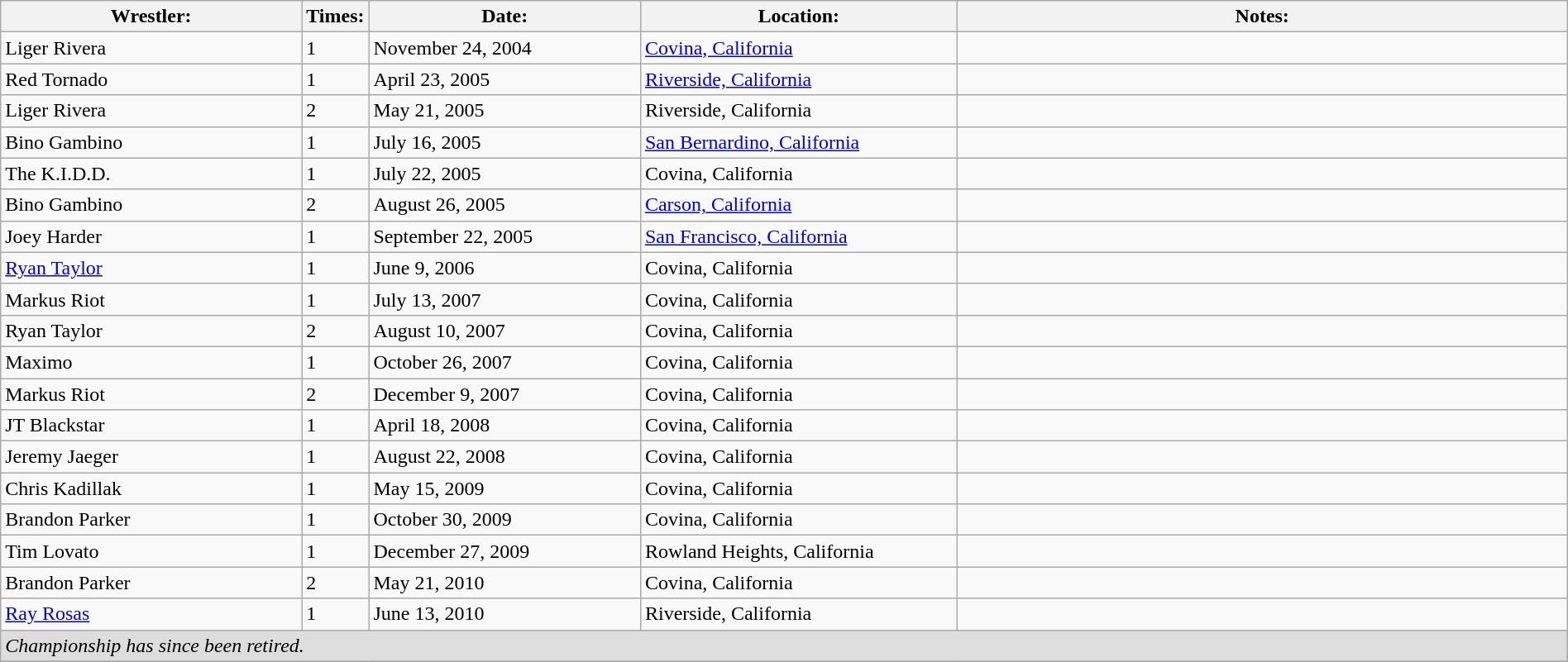<table class="wikitable" width=100%>
<tr>
<th width=20%>Wrestler:</th>
<th width=0%>Times:</th>
<th width=18%>Date:</th>
<th width=21%>Location:</th>
<th width=41%>Notes:</th>
</tr>
<tr>
<td>Liger Rivera</td>
<td>1</td>
<td>November 24, 2004</td>
<td><a href='#'>Covina, California</a></td>
<td></td>
</tr>
<tr>
<td>Red Tornado</td>
<td>1</td>
<td>April 23, 2005</td>
<td><a href='#'>Riverside, California</a></td>
<td></td>
</tr>
<tr>
<td>Liger Rivera</td>
<td>2</td>
<td>May 21, 2005</td>
<td>Riverside, California</td>
<td></td>
</tr>
<tr>
<td>Bino Gambino</td>
<td>1</td>
<td>July 16, 2005</td>
<td><a href='#'>San Bernardino, California</a></td>
<td></td>
</tr>
<tr>
<td>The K.I.D.D.</td>
<td>1</td>
<td>July 22, 2005</td>
<td>Covina, California</td>
<td></td>
</tr>
<tr>
<td>Bino Gambino</td>
<td>2</td>
<td>August 26, 2005</td>
<td><a href='#'>Carson, California</a></td>
<td></td>
</tr>
<tr>
<td>Joey Harder</td>
<td>1</td>
<td>September 22, 2005</td>
<td><a href='#'>San Francisco, California</a></td>
<td></td>
</tr>
<tr>
<td><a href='#'>Ryan Taylor</a></td>
<td>1</td>
<td>June 9, 2006</td>
<td>Covina, California</td>
<td></td>
</tr>
<tr>
<td>Markus Riot</td>
<td>1</td>
<td>July 13, 2007</td>
<td>Covina, California</td>
<td></td>
</tr>
<tr>
<td>Ryan Taylor</td>
<td>2</td>
<td>August 10, 2007</td>
<td>Covina, California</td>
<td></td>
</tr>
<tr>
<td>Maximo</td>
<td>1</td>
<td>October 26, 2007</td>
<td>Covina, California</td>
<td></td>
</tr>
<tr>
<td>Markus Riot</td>
<td>2</td>
<td>December 9, 2007</td>
<td>Covina, California</td>
<td></td>
</tr>
<tr>
<td>JT Blackstar</td>
<td>1</td>
<td>April 18, 2008</td>
<td>Covina, California</td>
<td></td>
</tr>
<tr>
<td>Jeremy Jaeger</td>
<td>1</td>
<td>August 22, 2008</td>
<td>Covina, California</td>
<td></td>
</tr>
<tr>
<td>Chris Kadillak</td>
<td>1</td>
<td>May 15, 2009</td>
<td>Covina, California</td>
<td></td>
</tr>
<tr>
<td>Brandon Parker</td>
<td>1</td>
<td>October 30, 2009</td>
<td>Covina, California</td>
<td></td>
</tr>
<tr>
<td>Tim Lovato</td>
<td>1</td>
<td>December 27, 2009</td>
<td>Rowland Heights, California</td>
<td></td>
</tr>
<tr>
<td>Brandon Parker</td>
<td>2</td>
<td>May 21, 2010</td>
<td>Covina, California</td>
<td></td>
</tr>
<tr>
<td><a href='#'>Ray Rosas</a></td>
<td>1</td>
<td>June 13, 2010</td>
<td>Riverside, California</td>
<td></td>
</tr>
<tr>
<td colspan=5 style="background: #dddddd;"><em>Championship has since been retired.</em></td>
</tr>
<tr>
</tr>
</table>
